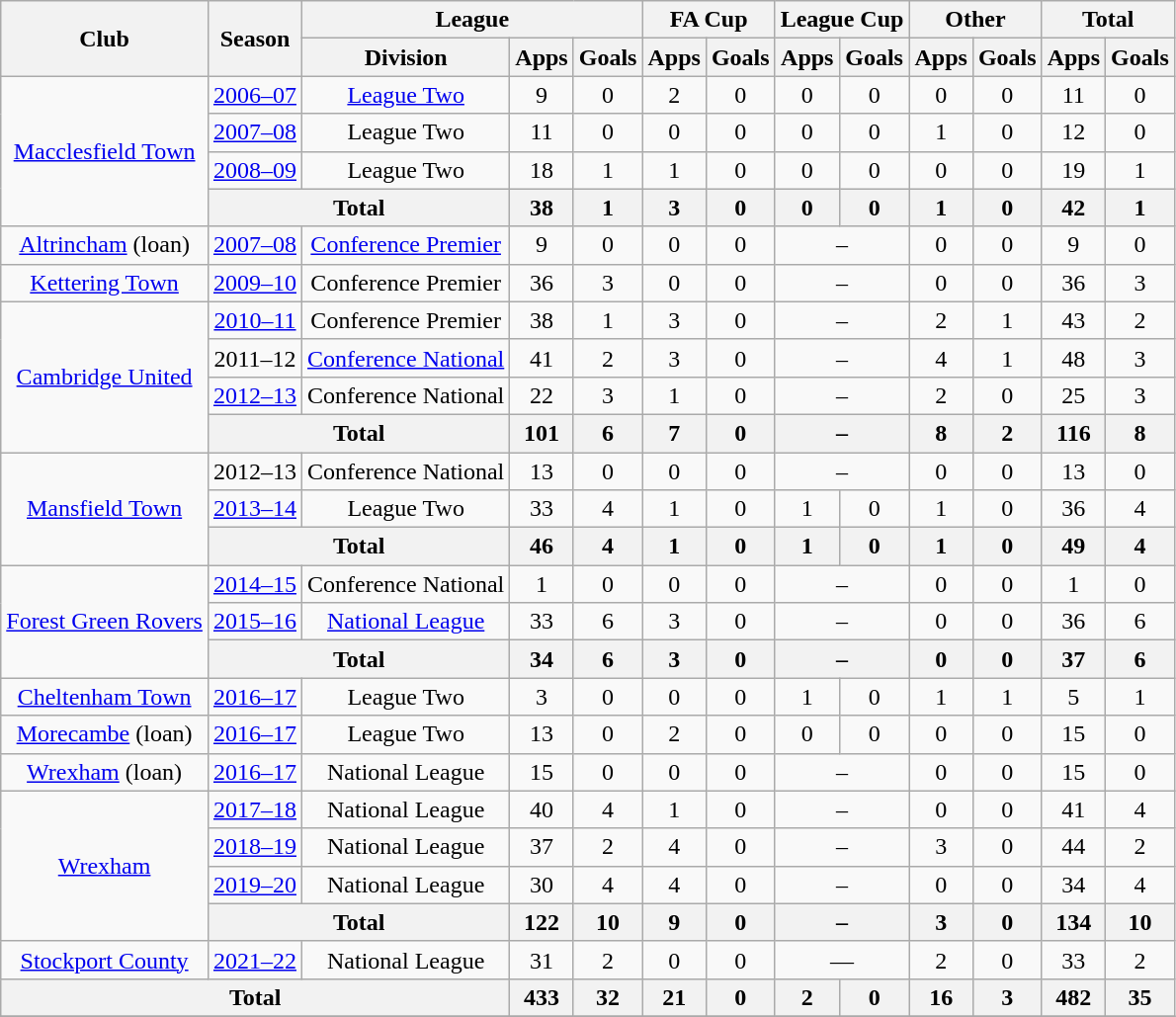<table class="wikitable" style="text-align:center">
<tr>
<th rowspan="2">Club</th>
<th rowspan="2">Season</th>
<th colspan="3">League</th>
<th colspan="2">FA Cup</th>
<th colspan="2">League Cup</th>
<th colspan="2">Other</th>
<th colspan="2">Total</th>
</tr>
<tr>
<th>Division</th>
<th>Apps</th>
<th>Goals</th>
<th>Apps</th>
<th>Goals</th>
<th>Apps</th>
<th>Goals</th>
<th>Apps</th>
<th>Goals</th>
<th>Apps</th>
<th>Goals</th>
</tr>
<tr>
<td rowspan="4"><a href='#'>Macclesfield Town</a></td>
<td><a href='#'>2006–07</a></td>
<td><a href='#'>League Two</a></td>
<td>9</td>
<td>0</td>
<td>2</td>
<td>0</td>
<td>0</td>
<td>0</td>
<td>0</td>
<td>0</td>
<td>11</td>
<td>0</td>
</tr>
<tr>
<td><a href='#'>2007–08</a></td>
<td>League Two</td>
<td>11</td>
<td>0</td>
<td>0</td>
<td>0</td>
<td>0</td>
<td>0</td>
<td>1</td>
<td>0</td>
<td>12</td>
<td>0</td>
</tr>
<tr>
<td><a href='#'>2008–09</a></td>
<td>League Two</td>
<td>18</td>
<td>1</td>
<td>1</td>
<td>0</td>
<td>0</td>
<td>0</td>
<td>0</td>
<td>0</td>
<td>19</td>
<td>1</td>
</tr>
<tr>
<th colspan="2">Total</th>
<th>38</th>
<th>1</th>
<th>3</th>
<th>0</th>
<th>0</th>
<th>0</th>
<th>1</th>
<th>0</th>
<th>42</th>
<th>1</th>
</tr>
<tr>
<td><a href='#'>Altrincham</a> (loan)</td>
<td><a href='#'>2007–08</a></td>
<td><a href='#'>Conference Premier</a></td>
<td>9</td>
<td>0</td>
<td>0</td>
<td>0</td>
<td colspan="2">–</td>
<td>0</td>
<td>0</td>
<td>9</td>
<td>0</td>
</tr>
<tr>
<td><a href='#'>Kettering Town</a></td>
<td><a href='#'>2009–10</a></td>
<td>Conference Premier</td>
<td>36</td>
<td>3</td>
<td>0</td>
<td>0</td>
<td colspan="2">–</td>
<td>0</td>
<td>0</td>
<td>36</td>
<td>3</td>
</tr>
<tr>
<td rowspan="4"><a href='#'>Cambridge United</a></td>
<td><a href='#'>2010–11</a></td>
<td>Conference Premier</td>
<td>38</td>
<td>1</td>
<td>3</td>
<td>0</td>
<td colspan="2">–</td>
<td>2</td>
<td>1</td>
<td>43</td>
<td>2</td>
</tr>
<tr>
<td>2011–12</td>
<td><a href='#'>Conference National</a></td>
<td>41</td>
<td>2</td>
<td>3</td>
<td>0</td>
<td colspan="2">–</td>
<td>4</td>
<td>1</td>
<td>48</td>
<td>3</td>
</tr>
<tr>
<td><a href='#'>2012–13</a></td>
<td>Conference National</td>
<td>22</td>
<td>3</td>
<td>1</td>
<td>0</td>
<td colspan="2">–</td>
<td>2</td>
<td>0</td>
<td>25</td>
<td>3</td>
</tr>
<tr>
<th colspan="2">Total</th>
<th>101</th>
<th>6</th>
<th>7</th>
<th>0</th>
<th colspan="2">–</th>
<th>8</th>
<th>2</th>
<th>116</th>
<th>8</th>
</tr>
<tr>
<td rowspan="3"><a href='#'>Mansfield Town</a></td>
<td>2012–13</td>
<td>Conference National</td>
<td>13</td>
<td>0</td>
<td>0</td>
<td>0</td>
<td colspan="2">–</td>
<td>0</td>
<td>0</td>
<td>13</td>
<td>0</td>
</tr>
<tr>
<td><a href='#'>2013–14</a></td>
<td>League Two</td>
<td>33</td>
<td>4</td>
<td>1</td>
<td>0</td>
<td>1</td>
<td>0</td>
<td>1</td>
<td>0</td>
<td>36</td>
<td>4</td>
</tr>
<tr>
<th colspan="2">Total</th>
<th>46</th>
<th>4</th>
<th>1</th>
<th>0</th>
<th>1</th>
<th>0</th>
<th>1</th>
<th>0</th>
<th>49</th>
<th>4</th>
</tr>
<tr>
<td rowspan="3"><a href='#'>Forest Green Rovers</a></td>
<td><a href='#'>2014–15</a></td>
<td>Conference National</td>
<td>1</td>
<td>0</td>
<td>0</td>
<td>0</td>
<td colspan="2">–</td>
<td>0</td>
<td>0</td>
<td>1</td>
<td>0</td>
</tr>
<tr>
<td><a href='#'>2015–16</a></td>
<td><a href='#'>National League</a></td>
<td>33</td>
<td>6</td>
<td>3</td>
<td>0</td>
<td colspan="2">–</td>
<td>0</td>
<td>0</td>
<td>36</td>
<td>6</td>
</tr>
<tr>
<th colspan="2">Total</th>
<th>34</th>
<th>6</th>
<th>3</th>
<th>0</th>
<th colspan="2">–</th>
<th>0</th>
<th>0</th>
<th>37</th>
<th>6</th>
</tr>
<tr>
<td><a href='#'>Cheltenham Town</a></td>
<td><a href='#'>2016–17</a></td>
<td>League Two</td>
<td>3</td>
<td>0</td>
<td>0</td>
<td>0</td>
<td>1</td>
<td>0</td>
<td>1</td>
<td>1</td>
<td>5</td>
<td>1</td>
</tr>
<tr>
<td><a href='#'>Morecambe</a> (loan)</td>
<td><a href='#'>2016–17</a></td>
<td>League Two</td>
<td>13</td>
<td>0</td>
<td>2</td>
<td>0</td>
<td>0</td>
<td>0</td>
<td>0</td>
<td>0</td>
<td>15</td>
<td>0</td>
</tr>
<tr>
<td><a href='#'>Wrexham</a> (loan)</td>
<td><a href='#'>2016–17</a></td>
<td>National League</td>
<td>15</td>
<td>0</td>
<td>0</td>
<td>0</td>
<td colspan="2">–</td>
<td>0</td>
<td>0</td>
<td>15</td>
<td>0</td>
</tr>
<tr>
<td rowspan="4"><a href='#'>Wrexham</a></td>
<td><a href='#'>2017–18</a></td>
<td>National League</td>
<td>40</td>
<td>4</td>
<td>1</td>
<td>0</td>
<td colspan="2">–</td>
<td>0</td>
<td>0</td>
<td>41</td>
<td>4</td>
</tr>
<tr>
<td><a href='#'>2018–19</a></td>
<td>National League</td>
<td>37</td>
<td>2</td>
<td>4</td>
<td>0</td>
<td colspan="2">–</td>
<td>3</td>
<td>0</td>
<td>44</td>
<td>2</td>
</tr>
<tr>
<td><a href='#'>2019–20</a></td>
<td>National League</td>
<td>30</td>
<td>4</td>
<td>4</td>
<td>0</td>
<td colspan="2">–</td>
<td>0</td>
<td>0</td>
<td>34</td>
<td>4</td>
</tr>
<tr>
<th colspan="2">Total</th>
<th>122</th>
<th>10</th>
<th>9</th>
<th>0</th>
<th colspan="2">–</th>
<th>3</th>
<th>0</th>
<th>134</th>
<th>10</th>
</tr>
<tr>
<td><a href='#'>Stockport County</a></td>
<td><a href='#'>2021–22</a></td>
<td>National League</td>
<td>31</td>
<td>2</td>
<td>0</td>
<td>0</td>
<td colspan="2">—</td>
<td>2</td>
<td>0</td>
<td>33</td>
<td>2</td>
</tr>
<tr>
<th colspan="3">Total</th>
<th>433</th>
<th>32</th>
<th>21</th>
<th>0</th>
<th>2</th>
<th>0</th>
<th>16</th>
<th>3</th>
<th>482</th>
<th>35</th>
</tr>
<tr>
</tr>
</table>
